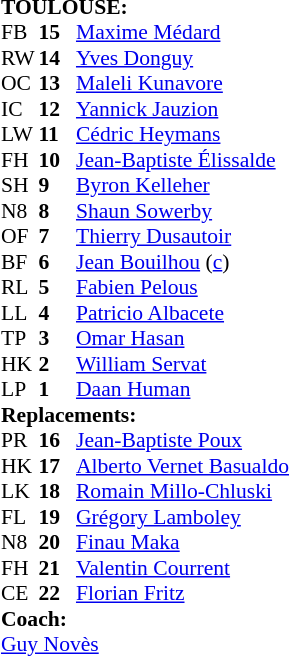<table style="font-size: 90%" cellspacing="0" cellpadding="0"  align="center">
<tr>
<td colspan="4"><strong>TOULOUSE:</strong></td>
</tr>
<tr>
<th width="25"></th>
<th width="25"></th>
</tr>
<tr>
<td>FB</td>
<td><strong>15</strong></td>
<td> <a href='#'>Maxime Médard</a></td>
</tr>
<tr>
<td>RW</td>
<td><strong>14</strong></td>
<td> <a href='#'>Yves Donguy</a></td>
</tr>
<tr>
<td>OC</td>
<td><strong>13</strong></td>
<td> <a href='#'>Maleli Kunavore</a></td>
<td></td>
<td></td>
</tr>
<tr>
<td>IC</td>
<td><strong>12</strong></td>
<td> <a href='#'>Yannick Jauzion</a></td>
</tr>
<tr>
<td>LW</td>
<td><strong>11</strong></td>
<td> <a href='#'>Cédric Heymans</a></td>
</tr>
<tr>
<td>FH</td>
<td><strong>10</strong></td>
<td> <a href='#'>Jean-Baptiste Élissalde</a></td>
<td></td>
<td></td>
</tr>
<tr>
<td>SH</td>
<td><strong>9</strong></td>
<td> <a href='#'>Byron Kelleher</a></td>
</tr>
<tr>
<td>N8</td>
<td><strong>8</strong></td>
<td> <a href='#'>Shaun Sowerby</a></td>
<td></td>
<td></td>
</tr>
<tr>
<td>OF</td>
<td><strong>7</strong></td>
<td> <a href='#'>Thierry Dusautoir</a></td>
<td></td>
<td></td>
</tr>
<tr>
<td>BF</td>
<td><strong>6</strong></td>
<td> <a href='#'>Jean Bouilhou</a> (<a href='#'>c</a>)</td>
</tr>
<tr>
<td>RL</td>
<td><strong>5</strong></td>
<td> <a href='#'>Fabien Pelous</a></td>
<td></td>
<td></td>
</tr>
<tr>
<td>LL</td>
<td><strong>4</strong></td>
<td> <a href='#'>Patricio Albacete</a></td>
</tr>
<tr>
<td>TP</td>
<td><strong>3</strong></td>
<td> <a href='#'>Omar Hasan</a></td>
</tr>
<tr>
<td>HK</td>
<td><strong>2</strong></td>
<td> <a href='#'>William Servat</a></td>
<td></td>
<td></td>
</tr>
<tr>
<td>LP</td>
<td><strong>1</strong></td>
<td> <a href='#'>Daan Human</a></td>
<td></td>
<td></td>
</tr>
<tr>
<td colspan=3><strong>Replacements:</strong></td>
</tr>
<tr>
<td>PR</td>
<td><strong>16</strong></td>
<td> <a href='#'>Jean-Baptiste Poux</a></td>
<td></td>
<td></td>
</tr>
<tr>
<td>HK</td>
<td><strong>17</strong></td>
<td> <a href='#'>Alberto Vernet Basualdo</a></td>
<td></td>
<td></td>
</tr>
<tr>
<td>LK</td>
<td><strong>18</strong></td>
<td> <a href='#'>Romain Millo-Chluski</a></td>
<td></td>
<td></td>
</tr>
<tr>
<td>FL</td>
<td><strong>19</strong></td>
<td> <a href='#'>Grégory Lamboley</a></td>
<td></td>
<td></td>
</tr>
<tr>
<td>N8</td>
<td><strong>20</strong></td>
<td> <a href='#'>Finau Maka</a></td>
<td></td>
<td></td>
</tr>
<tr>
<td>FH</td>
<td><strong>21</strong></td>
<td> <a href='#'>Valentin Courrent</a></td>
<td></td>
<td></td>
</tr>
<tr>
<td>CE</td>
<td><strong>22</strong></td>
<td> <a href='#'>Florian Fritz</a></td>
<td></td>
<td></td>
</tr>
<tr>
<td colspan=3><strong>Coach:</strong></td>
</tr>
<tr>
<td colspan="4"> <a href='#'>Guy Novès</a></td>
</tr>
</table>
